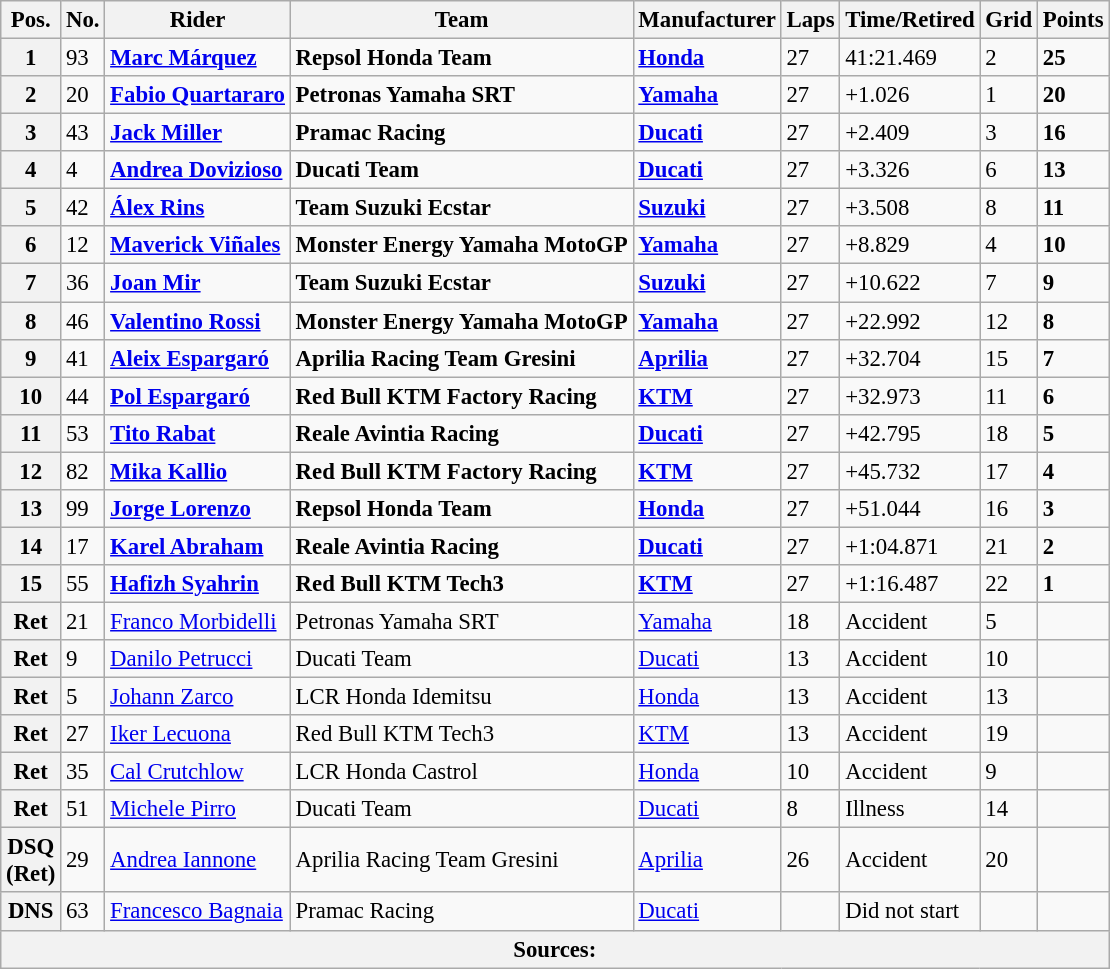<table class="wikitable" style="font-size: 95%;">
<tr>
<th>Pos.</th>
<th>No.</th>
<th>Rider</th>
<th>Team</th>
<th>Manufacturer</th>
<th>Laps</th>
<th>Time/Retired</th>
<th>Grid</th>
<th>Points</th>
</tr>
<tr>
<th>1</th>
<td>93</td>
<td> <strong><a href='#'>Marc Márquez</a></strong></td>
<td><strong>Repsol Honda Team</strong></td>
<td><strong><a href='#'>Honda</a></strong></td>
<td>27</td>
<td>41:21.469</td>
<td>2</td>
<td><strong>25</strong></td>
</tr>
<tr>
<th>2</th>
<td>20</td>
<td> <strong><a href='#'>Fabio Quartararo</a></strong></td>
<td><strong>Petronas Yamaha SRT</strong></td>
<td><strong><a href='#'>Yamaha</a></strong></td>
<td>27</td>
<td>+1.026</td>
<td>1</td>
<td><strong>20</strong></td>
</tr>
<tr>
<th>3</th>
<td>43</td>
<td> <strong><a href='#'>Jack Miller</a></strong></td>
<td><strong>Pramac Racing</strong></td>
<td><strong><a href='#'>Ducati</a></strong></td>
<td>27</td>
<td>+2.409</td>
<td>3</td>
<td><strong>16</strong></td>
</tr>
<tr>
<th>4</th>
<td>4</td>
<td> <strong><a href='#'>Andrea Dovizioso</a></strong></td>
<td><strong>Ducati Team</strong></td>
<td><strong><a href='#'>Ducati</a></strong></td>
<td>27</td>
<td>+3.326</td>
<td>6</td>
<td><strong>13</strong></td>
</tr>
<tr>
<th>5</th>
<td>42</td>
<td> <strong><a href='#'>Álex Rins</a></strong></td>
<td><strong>Team Suzuki Ecstar</strong></td>
<td><strong><a href='#'>Suzuki</a></strong></td>
<td>27</td>
<td>+3.508</td>
<td>8</td>
<td><strong>11</strong></td>
</tr>
<tr>
<th>6</th>
<td>12</td>
<td> <strong><a href='#'>Maverick Viñales</a></strong></td>
<td><strong>Monster Energy Yamaha MotoGP</strong></td>
<td><strong><a href='#'>Yamaha</a></strong></td>
<td>27</td>
<td>+8.829</td>
<td>4</td>
<td><strong>10</strong></td>
</tr>
<tr>
<th>7</th>
<td>36</td>
<td> <strong><a href='#'>Joan Mir</a></strong></td>
<td><strong>Team Suzuki Ecstar</strong></td>
<td><strong><a href='#'>Suzuki</a></strong></td>
<td>27</td>
<td>+10.622</td>
<td>7</td>
<td><strong>9</strong></td>
</tr>
<tr>
<th>8</th>
<td>46</td>
<td> <strong><a href='#'>Valentino Rossi</a></strong></td>
<td><strong>Monster Energy Yamaha MotoGP</strong></td>
<td><strong><a href='#'>Yamaha</a></strong></td>
<td>27</td>
<td>+22.992</td>
<td>12</td>
<td><strong>8</strong></td>
</tr>
<tr>
<th>9</th>
<td>41</td>
<td> <strong><a href='#'>Aleix Espargaró</a></strong></td>
<td><strong>Aprilia Racing Team Gresini</strong></td>
<td><strong><a href='#'>Aprilia</a></strong></td>
<td>27</td>
<td>+32.704</td>
<td>15</td>
<td><strong>7</strong></td>
</tr>
<tr>
<th>10</th>
<td>44</td>
<td> <strong><a href='#'>Pol Espargaró</a></strong></td>
<td><strong>Red Bull KTM Factory Racing</strong></td>
<td><strong><a href='#'>KTM</a></strong></td>
<td>27</td>
<td>+32.973</td>
<td>11</td>
<td><strong>6</strong></td>
</tr>
<tr>
<th>11</th>
<td>53</td>
<td> <strong><a href='#'>Tito Rabat</a></strong></td>
<td><strong>Reale Avintia Racing</strong></td>
<td><strong><a href='#'>Ducati</a></strong></td>
<td>27</td>
<td>+42.795</td>
<td>18</td>
<td><strong>5</strong></td>
</tr>
<tr>
<th>12</th>
<td>82</td>
<td> <strong><a href='#'>Mika Kallio</a></strong></td>
<td><strong>Red Bull KTM Factory Racing</strong></td>
<td><strong><a href='#'>KTM</a></strong></td>
<td>27</td>
<td>+45.732</td>
<td>17</td>
<td><strong>4</strong></td>
</tr>
<tr>
<th>13</th>
<td>99</td>
<td> <strong><a href='#'>Jorge Lorenzo</a></strong></td>
<td><strong>Repsol Honda Team</strong></td>
<td><strong><a href='#'>Honda</a></strong></td>
<td>27</td>
<td>+51.044</td>
<td>16</td>
<td><strong>3</strong></td>
</tr>
<tr>
<th>14</th>
<td>17</td>
<td> <strong><a href='#'>Karel Abraham</a></strong></td>
<td><strong>Reale Avintia Racing</strong></td>
<td><strong><a href='#'>Ducati</a></strong></td>
<td>27</td>
<td>+1:04.871</td>
<td>21</td>
<td><strong>2</strong></td>
</tr>
<tr>
<th>15</th>
<td>55</td>
<td> <strong><a href='#'>Hafizh Syahrin</a></strong></td>
<td><strong>Red Bull KTM Tech3</strong></td>
<td><strong><a href='#'>KTM</a></strong></td>
<td>27</td>
<td>+1:16.487</td>
<td>22</td>
<td><strong>1</strong></td>
</tr>
<tr>
<th>Ret</th>
<td>21</td>
<td> <a href='#'>Franco Morbidelli</a></td>
<td>Petronas Yamaha SRT</td>
<td><a href='#'>Yamaha</a></td>
<td>18</td>
<td>Accident</td>
<td>5</td>
<td></td>
</tr>
<tr>
<th>Ret</th>
<td>9</td>
<td> <a href='#'>Danilo Petrucci</a></td>
<td>Ducati Team</td>
<td><a href='#'>Ducati</a></td>
<td>13</td>
<td>Accident</td>
<td>10</td>
<td></td>
</tr>
<tr>
<th>Ret</th>
<td>5</td>
<td> <a href='#'>Johann Zarco</a></td>
<td>LCR Honda Idemitsu</td>
<td><a href='#'>Honda</a></td>
<td>13</td>
<td>Accident</td>
<td>13</td>
<td></td>
</tr>
<tr>
<th>Ret</th>
<td>27</td>
<td> <a href='#'>Iker Lecuona</a></td>
<td>Red Bull KTM Tech3</td>
<td><a href='#'>KTM</a></td>
<td>13</td>
<td>Accident</td>
<td>19</td>
<td></td>
</tr>
<tr>
<th>Ret</th>
<td>35</td>
<td> <a href='#'>Cal Crutchlow</a></td>
<td>LCR Honda Castrol</td>
<td><a href='#'>Honda</a></td>
<td>10</td>
<td>Accident</td>
<td>9</td>
<td></td>
</tr>
<tr>
<th>Ret</th>
<td>51</td>
<td> <a href='#'>Michele Pirro</a></td>
<td>Ducati Team</td>
<td><a href='#'>Ducati</a></td>
<td>8</td>
<td>Illness</td>
<td>14</td>
<td></td>
</tr>
<tr>
<th>DSQ<br>(Ret)</th>
<td>29</td>
<td> <a href='#'>Andrea Iannone</a></td>
<td>Aprilia Racing Team Gresini</td>
<td><a href='#'>Aprilia</a></td>
<td>26</td>
<td>Accident</td>
<td>20</td>
<td></td>
</tr>
<tr>
<th>DNS</th>
<td>63</td>
<td> <a href='#'>Francesco Bagnaia</a></td>
<td>Pramac Racing</td>
<td><a href='#'>Ducati</a></td>
<td></td>
<td>Did not start</td>
<td></td>
<td></td>
</tr>
<tr>
<th colspan=9>Sources: </th>
</tr>
</table>
